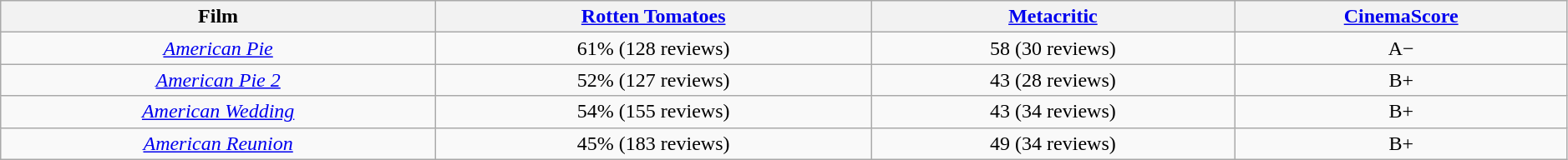<table class="wikitable sortable" style="width:99%; text-align: center;">
<tr>
<th>Film</th>
<th><a href='#'>Rotten Tomatoes</a></th>
<th><a href='#'>Metacritic</a></th>
<th><a href='#'>CinemaScore</a></th>
</tr>
<tr>
<td><em><a href='#'>American Pie</a></em></td>
<td>61% (128 reviews)</td>
<td>58 (30 reviews)</td>
<td>A−</td>
</tr>
<tr>
<td><em><a href='#'>American Pie 2</a></em></td>
<td>52% (127 reviews)</td>
<td>43 (28 reviews)</td>
<td>B+</td>
</tr>
<tr>
<td><em><a href='#'>American Wedding</a></em></td>
<td>54% (155 reviews)</td>
<td>43 (34 reviews)</td>
<td>B+</td>
</tr>
<tr>
<td><em><a href='#'>American Reunion</a></em></td>
<td>45% (183 reviews)</td>
<td>49 (34 reviews)</td>
<td>B+</td>
</tr>
</table>
